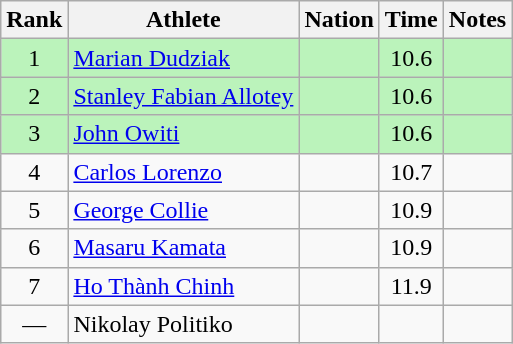<table class="wikitable sortable" style="text-align:center">
<tr>
<th>Rank</th>
<th>Athlete</th>
<th>Nation</th>
<th>Time</th>
<th>Notes</th>
</tr>
<tr bgcolor=bbf3bb>
<td>1</td>
<td align=left><a href='#'>Marian Dudziak</a></td>
<td align=left></td>
<td>10.6</td>
<td></td>
</tr>
<tr bgcolor=bbf3bb>
<td>2</td>
<td align=left><a href='#'>Stanley Fabian Allotey</a></td>
<td align=left></td>
<td>10.6</td>
<td></td>
</tr>
<tr bgcolor=bbf3bb>
<td>3</td>
<td align=left><a href='#'>John Owiti</a></td>
<td align=left></td>
<td>10.6</td>
<td></td>
</tr>
<tr>
<td>4</td>
<td align=left><a href='#'>Carlos Lorenzo</a></td>
<td align=left></td>
<td>10.7</td>
<td></td>
</tr>
<tr>
<td>5</td>
<td align=left><a href='#'>George Collie</a></td>
<td align=left></td>
<td>10.9</td>
<td></td>
</tr>
<tr>
<td>6</td>
<td align=left><a href='#'>Masaru Kamata</a></td>
<td align=left></td>
<td>10.9</td>
<td></td>
</tr>
<tr>
<td>7</td>
<td align=left><a href='#'>Ho Thành Chinh</a></td>
<td align=left></td>
<td>11.9</td>
<td></td>
</tr>
<tr>
<td data-sort-value=8>—</td>
<td align=left>Nikolay Politiko</td>
<td align=left></td>
<td></td>
<td></td>
</tr>
</table>
